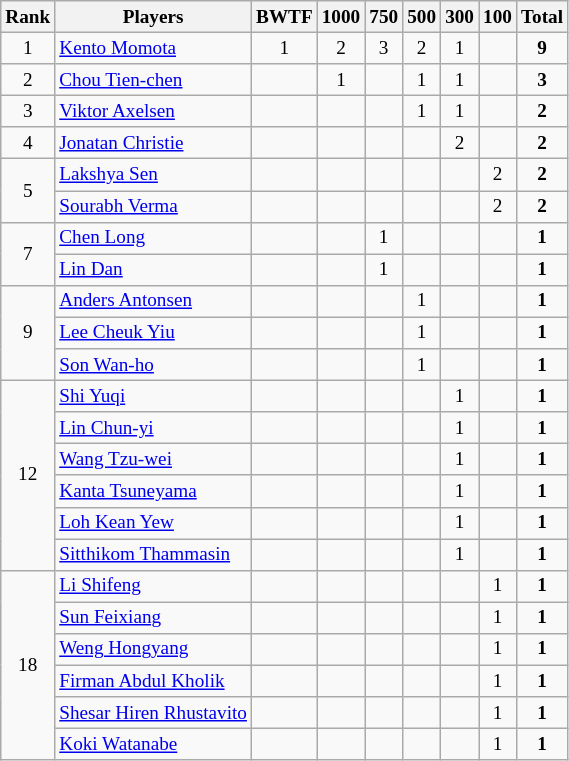<table class="wikitable" style="font-size:80%; text-align:center">
<tr>
<th>Rank</th>
<th>Players</th>
<th>BWTF</th>
<th>1000</th>
<th>750</th>
<th>500</th>
<th>300</th>
<th>100</th>
<th>Total</th>
</tr>
<tr>
<td>1</td>
<td style="text-align:left;"> <a href='#'>Kento Momota</a></td>
<td>1</td>
<td>2</td>
<td>3</td>
<td>2</td>
<td>1</td>
<td></td>
<td><strong>9</strong></td>
</tr>
<tr>
<td>2</td>
<td style="text-align:left;"> <a href='#'>Chou Tien-chen</a></td>
<td></td>
<td>1</td>
<td></td>
<td>1</td>
<td>1</td>
<td></td>
<td><strong>3</strong></td>
</tr>
<tr>
<td>3</td>
<td style="text-align:left;"> <a href='#'>Viktor Axelsen</a></td>
<td></td>
<td></td>
<td></td>
<td>1</td>
<td>1</td>
<td></td>
<td><strong>2</strong></td>
</tr>
<tr>
<td>4</td>
<td style="text-align:left;"> <a href='#'>Jonatan Christie</a></td>
<td></td>
<td></td>
<td></td>
<td></td>
<td>2</td>
<td></td>
<td><strong>2</strong></td>
</tr>
<tr>
<td rowspan=2>5</td>
<td style="text-align:left;"> <a href='#'>Lakshya Sen</a></td>
<td></td>
<td></td>
<td></td>
<td></td>
<td></td>
<td>2</td>
<td><strong>2</strong></td>
</tr>
<tr>
<td style="text-align:left;"> <a href='#'>Sourabh Verma</a></td>
<td></td>
<td></td>
<td></td>
<td></td>
<td></td>
<td>2</td>
<td><strong>2</strong></td>
</tr>
<tr>
<td rowspan="2">7</td>
<td style="text-align:left;"> <a href='#'>Chen Long</a></td>
<td></td>
<td></td>
<td>1</td>
<td></td>
<td></td>
<td></td>
<td><strong>1</strong></td>
</tr>
<tr>
<td style="text-align:left;"> <a href='#'>Lin Dan</a></td>
<td></td>
<td></td>
<td>1</td>
<td></td>
<td></td>
<td></td>
<td><strong>1</strong></td>
</tr>
<tr>
<td rowspan="3">9</td>
<td style="text-align:left;"> <a href='#'>Anders Antonsen</a></td>
<td></td>
<td></td>
<td></td>
<td>1</td>
<td></td>
<td></td>
<td><strong>1</strong></td>
</tr>
<tr>
<td style="text-align:left;"> <a href='#'>Lee Cheuk Yiu</a></td>
<td></td>
<td></td>
<td></td>
<td>1</td>
<td></td>
<td></td>
<td><strong>1</strong></td>
</tr>
<tr>
<td style="text-align:left;"> <a href='#'>Son Wan-ho</a></td>
<td></td>
<td></td>
<td></td>
<td>1</td>
<td></td>
<td></td>
<td><strong>1</strong></td>
</tr>
<tr>
<td rowspan="6">12</td>
<td style="text-align:left;"> <a href='#'>Shi Yuqi</a></td>
<td></td>
<td></td>
<td></td>
<td></td>
<td>1</td>
<td></td>
<td><strong>1</strong></td>
</tr>
<tr>
<td style="text-align:left;"> <a href='#'>Lin Chun-yi</a></td>
<td></td>
<td></td>
<td></td>
<td></td>
<td>1</td>
<td></td>
<td><strong>1</strong></td>
</tr>
<tr>
<td style="text-align:left;"> <a href='#'>Wang Tzu-wei</a></td>
<td></td>
<td></td>
<td></td>
<td></td>
<td>1</td>
<td></td>
<td><strong>1</strong></td>
</tr>
<tr>
<td style="text-align:left;"> <a href='#'>Kanta Tsuneyama</a></td>
<td></td>
<td></td>
<td></td>
<td></td>
<td>1</td>
<td></td>
<td><strong>1</strong></td>
</tr>
<tr>
<td style="text-align:left;"> <a href='#'>Loh Kean Yew</a></td>
<td></td>
<td></td>
<td></td>
<td></td>
<td>1</td>
<td></td>
<td><strong>1</strong></td>
</tr>
<tr>
<td style="text-align:left;"> <a href='#'>Sitthikom Thammasin</a></td>
<td></td>
<td></td>
<td></td>
<td></td>
<td>1</td>
<td></td>
<td><strong>1</strong></td>
</tr>
<tr>
<td rowspan="6">18</td>
<td style="text-align:left;"> <a href='#'>Li Shifeng</a></td>
<td></td>
<td></td>
<td></td>
<td></td>
<td></td>
<td>1</td>
<td><strong>1</strong></td>
</tr>
<tr>
<td style="text-align:left;"> <a href='#'>Sun Feixiang</a></td>
<td></td>
<td></td>
<td></td>
<td></td>
<td></td>
<td>1</td>
<td><strong>1</strong></td>
</tr>
<tr>
<td style="text-align:left;"> <a href='#'>Weng Hongyang</a></td>
<td></td>
<td></td>
<td></td>
<td></td>
<td></td>
<td>1</td>
<td><strong>1</strong></td>
</tr>
<tr>
<td style="text-align:left;"> <a href='#'>Firman Abdul Kholik</a></td>
<td></td>
<td></td>
<td></td>
<td></td>
<td></td>
<td>1</td>
<td><strong>1</strong></td>
</tr>
<tr>
<td style="text-align:left;"> <a href='#'>Shesar Hiren Rhustavito</a></td>
<td></td>
<td></td>
<td></td>
<td></td>
<td></td>
<td>1</td>
<td><strong>1</strong></td>
</tr>
<tr>
<td style="text-align:left;"> <a href='#'>Koki Watanabe</a></td>
<td></td>
<td></td>
<td></td>
<td></td>
<td></td>
<td>1</td>
<td><strong>1</strong></td>
</tr>
</table>
